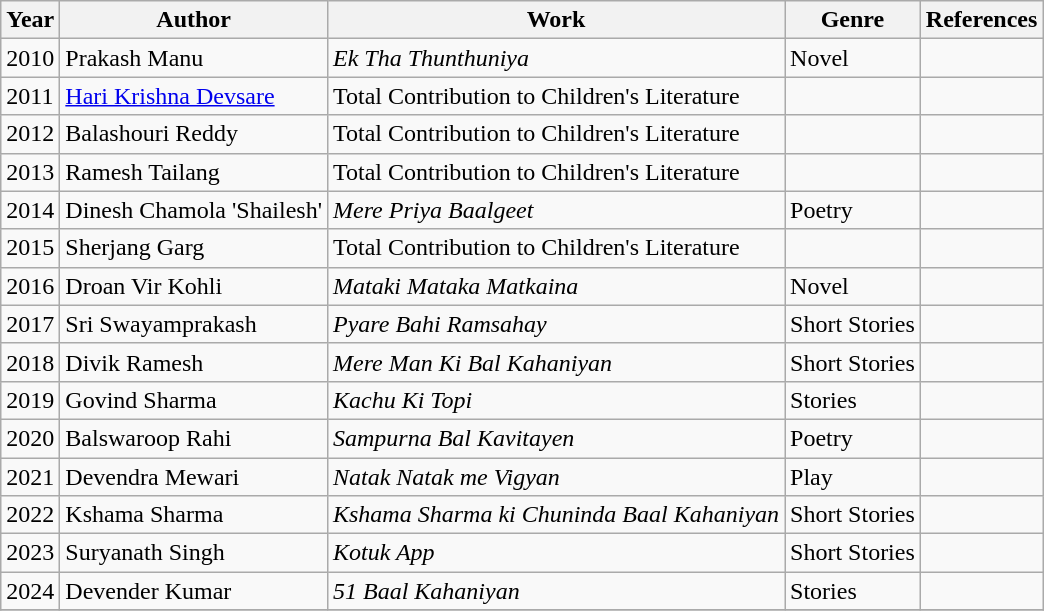<table class="wikitable sortable">
<tr>
<th>Year</th>
<th>Author</th>
<th>Work</th>
<th>Genre</th>
<th class="unsortable">References</th>
</tr>
<tr>
<td>2010</td>
<td>Prakash Manu</td>
<td><em>Ek Tha Thunthuniya</em></td>
<td>Novel</td>
<td></td>
</tr>
<tr Prakash Manu>
<td>2011</td>
<td><a href='#'>Hari Krishna Devsare</a></td>
<td>Total Contribution to Children's Literature</td>
<td></td>
<td></td>
</tr>
<tr>
<td>2012</td>
<td>Balashouri Reddy</td>
<td>Total Contribution to Children's Literature</td>
<td></td>
<td></td>
</tr>
<tr>
<td>2013</td>
<td>Ramesh Tailang</td>
<td>Total Contribution to Children's Literature</td>
<td></td>
<td></td>
</tr>
<tr>
<td>2014</td>
<td>Dinesh Chamola 'Shailesh'</td>
<td><em>Mere Priya Baalgeet</em></td>
<td>Poetry</td>
<td></td>
</tr>
<tr>
<td>2015</td>
<td>Sherjang Garg</td>
<td>Total Contribution to Children's Literature</td>
<td></td>
<td></td>
</tr>
<tr>
<td>2016</td>
<td>Droan Vir Kohli</td>
<td><em>Mataki Mataka Matkaina</em></td>
<td>Novel</td>
<td></td>
</tr>
<tr>
<td>2017</td>
<td>Sri Swayamprakash</td>
<td><em>Pyare Bahi Ramsahay</em></td>
<td>Short Stories</td>
<td></td>
</tr>
<tr>
<td>2018</td>
<td>Divik Ramesh</td>
<td><em>Mere Man Ki Bal Kahaniyan</em></td>
<td>Short Stories</td>
<td></td>
</tr>
<tr>
<td>2019</td>
<td>Govind Sharma</td>
<td><em>Kachu Ki Topi</em></td>
<td>Stories</td>
<td></td>
</tr>
<tr>
<td>2020</td>
<td>Balswaroop Rahi</td>
<td><em>Sampurna Bal Kavitayen</em></td>
<td>Poetry</td>
<td></td>
</tr>
<tr>
<td>2021</td>
<td>Devendra Mewari</td>
<td><em>Natak Natak me Vigyan</em></td>
<td>Play</td>
<td></td>
</tr>
<tr>
<td>2022</td>
<td>Kshama Sharma</td>
<td><em>Kshama Sharma ki Chuninda Baal Kahaniyan</em></td>
<td>Short Stories</td>
<td></td>
</tr>
<tr>
<td>2023</td>
<td>Suryanath Singh</td>
<td><em>Kotuk App</em></td>
<td>Short Stories</td>
<td></td>
</tr>
<tr>
<td>2024</td>
<td>Devender Kumar</td>
<td><em>51 Baal Kahaniyan</em></td>
<td>Stories</td>
<td></td>
</tr>
<tr>
</tr>
</table>
